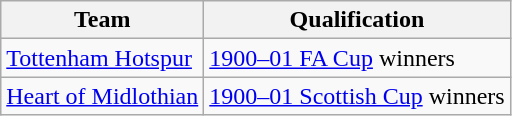<table class="wikitable">
<tr>
<th>Team</th>
<th>Qualification</th>
</tr>
<tr>
<td> <a href='#'>Tottenham Hotspur</a></td>
<td><a href='#'>1900–01 FA Cup</a> winners</td>
</tr>
<tr>
<td> <a href='#'>Heart of Midlothian</a></td>
<td><a href='#'>1900–01 Scottish Cup</a> winners</td>
</tr>
</table>
